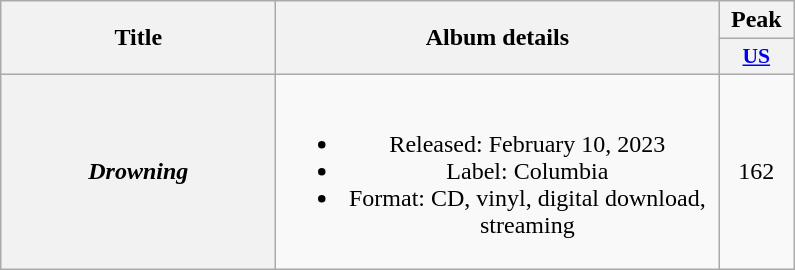<table class="wikitable plainrowheaders" style="text-align:center;">
<tr>
<th scope="col" rowspan="2" style="width:11em;">Title</th>
<th scope="col" rowspan="2" style="width:18em;">Album details</th>
<th scope="col" colspan="1">Peak</th>
</tr>
<tr>
<th scope="col" style="width:3em;font-size:90%;"><a href='#'>US</a><br></th>
</tr>
<tr>
<th scope="row"><em>Drowning</em></th>
<td><br><ul><li>Released: February 10, 2023</li><li>Label: Columbia</li><li>Format: CD, vinyl, digital download, streaming</li></ul></td>
<td>162</td>
</tr>
</table>
